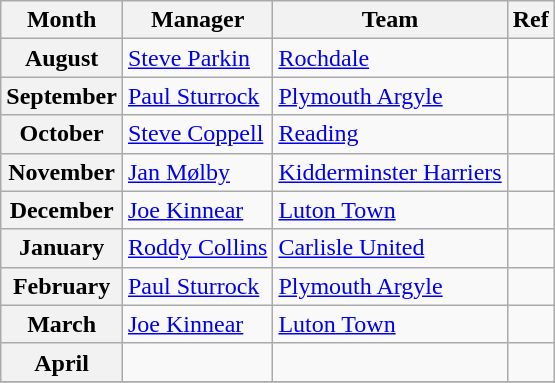<table class="wikitable">
<tr>
<th>Month</th>
<th>Manager</th>
<th>Team</th>
<th>Ref</th>
</tr>
<tr>
<th>August</th>
<td> <a href='#'>Steve Parkin</a></td>
<td><a href='#'>Rochdale</a></td>
<td></td>
</tr>
<tr>
<th>September</th>
<td> <a href='#'>Paul Sturrock</a></td>
<td><a href='#'>Plymouth Argyle</a></td>
<td></td>
</tr>
<tr>
<th>October</th>
<td> <a href='#'>Steve Coppell</a></td>
<td><a href='#'>Reading</a></td>
<td></td>
</tr>
<tr>
<th>November</th>
<td> <a href='#'>Jan Mølby</a></td>
<td><a href='#'>Kidderminster Harriers</a></td>
<td></td>
</tr>
<tr>
<th>December</th>
<td> <a href='#'>Joe Kinnear</a></td>
<td><a href='#'>Luton Town</a></td>
<td></td>
</tr>
<tr>
<th>January</th>
<td> <a href='#'>Roddy Collins</a></td>
<td><a href='#'>Carlisle United</a></td>
<td></td>
</tr>
<tr>
<th>February</th>
<td> <a href='#'>Paul Sturrock</a></td>
<td><a href='#'>Plymouth Argyle</a></td>
<td></td>
</tr>
<tr>
<th>March</th>
<td> <a href='#'>Joe Kinnear</a></td>
<td><a href='#'>Luton Town</a></td>
<td></td>
</tr>
<tr>
<th>April</th>
<td></td>
<td></td>
<td></td>
</tr>
<tr>
</tr>
</table>
